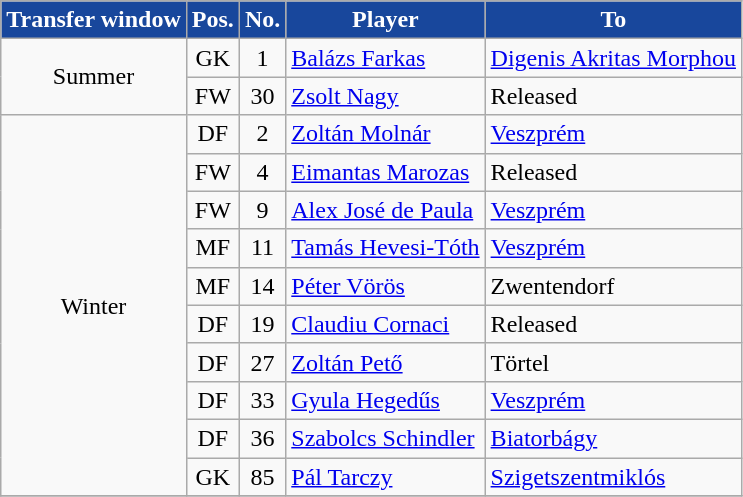<table class="wikitable plainrowheaders sortable">
<tr>
<th style="background-color:#18479C;color:white">Transfer window</th>
<th style="background-color:#18479C;color:white">Pos.</th>
<th style="background-color:#18479C;color:white">No.</th>
<th style="background-color:#18479C;color:white">Player</th>
<th style="background-color:#18479C;color:white">To</th>
</tr>
<tr>
<td rowspan="2" style="text-align:center;">Summer</td>
<td style=text-align:center;>GK</td>
<td style=text-align:center;>1</td>
<td style=text-align:left;> <a href='#'>Balázs Farkas</a></td>
<td style=text-align:left;> <a href='#'>Digenis Akritas Morphou</a></td>
</tr>
<tr>
<td style=text-align:center;>FW</td>
<td style=text-align:center;>30</td>
<td style=text-align:left;> <a href='#'>Zsolt Nagy</a></td>
<td style=text-align:left;>Released</td>
</tr>
<tr>
<td rowspan="10" style="text-align:center;">Winter</td>
<td style=text-align:center;>DF</td>
<td style=text-align:center;>2</td>
<td style=text-align:left;> <a href='#'>Zoltán Molnár</a></td>
<td style=text-align:left;><a href='#'>Veszprém</a></td>
</tr>
<tr>
<td style=text-align:center;>FW</td>
<td style=text-align:center;>4</td>
<td style=text-align:left;> <a href='#'>Eimantas Marozas</a></td>
<td style=text-align:left;>Released</td>
</tr>
<tr>
<td style=text-align:center;>FW</td>
<td style=text-align:center;>9</td>
<td style=text-align:left;> <a href='#'>Alex José de Paula</a></td>
<td style=text-align:left;><a href='#'>Veszprém</a></td>
</tr>
<tr>
<td style=text-align:center;>MF</td>
<td style=text-align:center;>11</td>
<td style=text-align:left;> <a href='#'>Tamás Hevesi-Tóth</a></td>
<td style=text-align:left;><a href='#'>Veszprém</a></td>
</tr>
<tr>
<td style=text-align:center;>MF</td>
<td style=text-align:center;>14</td>
<td style=text-align:left;> <a href='#'>Péter Vörös</a></td>
<td style=text-align:left;> Zwentendorf</td>
</tr>
<tr>
<td style=text-align:center;>DF</td>
<td style=text-align:center;>19</td>
<td style=text-align:left;> <a href='#'>Claudiu Cornaci</a></td>
<td style=text-align:left;>Released</td>
</tr>
<tr>
<td style=text-align:center;>DF</td>
<td style=text-align:center;>27</td>
<td style=text-align:left;> <a href='#'>Zoltán Pető</a></td>
<td style=text-align:left;>Törtel</td>
</tr>
<tr>
<td style=text-align:center;>DF</td>
<td style=text-align:center;>33</td>
<td style=text-align:left;> <a href='#'>Gyula Hegedűs</a></td>
<td style=text-align:left;><a href='#'>Veszprém</a></td>
</tr>
<tr>
<td style=text-align:center;>DF</td>
<td style=text-align:center;>36</td>
<td style=text-align:left;> <a href='#'>Szabolcs Schindler</a></td>
<td style=text-align:left;><a href='#'>Biatorbágy</a></td>
</tr>
<tr>
<td style=text-align:center;>GK</td>
<td style=text-align:center;>85</td>
<td style=text-align:left;> <a href='#'>Pál Tarczy</a></td>
<td style=text-align:left;><a href='#'>Szigetszentmiklós</a></td>
</tr>
<tr>
</tr>
</table>
